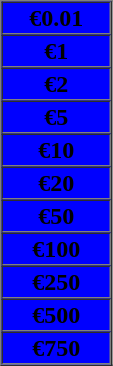<table border=1 cellspacing=0 cellpadding=1 width=75px|->
<tr>
<td bgcolor="#0000FF" align=center><span><strong>€0.01</strong></span></td>
</tr>
<tr>
<td bgcolor="#0000FF" align=center><span><strong>€1</strong></span></td>
</tr>
<tr>
<td bgcolor="#0000FF" align=center><span><strong>€2</strong></span></td>
</tr>
<tr>
<td bgcolor="#0000FF" align=center><span><strong>€5</strong></span></td>
</tr>
<tr>
<td bgcolor="#0000FF" align=center><span><strong>€10</strong></span></td>
</tr>
<tr>
<td bgcolor="#0000FF" align=center><span><strong>€20</strong></span></td>
</tr>
<tr>
<td bgcolor="#0000FF" align=center><span><strong>€50</strong></span></td>
</tr>
<tr>
<td bgcolor="#0000FF" align=center><span><strong>€100</strong></span></td>
</tr>
<tr>
<td bgcolor="#0000FF" align=center><span><strong>€250</strong></span></td>
</tr>
<tr>
<td bgcolor="#0000FF" align=center><span><strong>€500</strong></span></td>
</tr>
<tr>
<td bgcolor="#0000FF" align=center><span><strong>€750</strong></span></td>
</tr>
</table>
